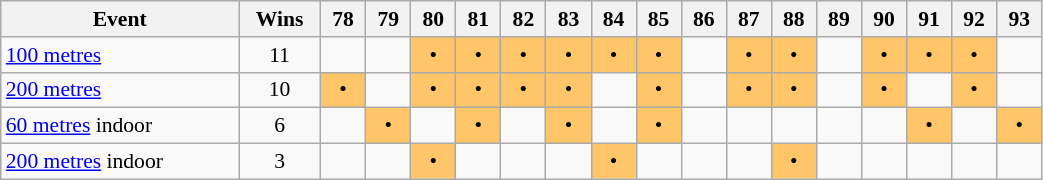<table class="wikitable" width=55% style="font-size:90%; text-align:center;">
<tr>
<th>Event</th>
<th>Wins</th>
<th>78</th>
<th>79</th>
<th>80</th>
<th>81</th>
<th>82</th>
<th>83</th>
<th>84</th>
<th>85</th>
<th>86</th>
<th>87</th>
<th>88</th>
<th>89</th>
<th>90</th>
<th>91</th>
<th>92</th>
<th>93</th>
</tr>
<tr>
<td align=left><a href='#'>100 metres</a></td>
<td>11</td>
<td></td>
<td></td>
<td bgcolor=FFC569>•</td>
<td bgcolor=FFC569>•</td>
<td bgcolor=FFC569>•</td>
<td bgcolor=FFC569>•</td>
<td bgcolor=FFC569>•</td>
<td bgcolor=FFC569>•</td>
<td></td>
<td bgcolor=FFC569>•</td>
<td bgcolor=FFC569>•</td>
<td></td>
<td bgcolor=FFC569>•</td>
<td bgcolor=FFC569>•</td>
<td bgcolor=FFC569>•</td>
<td></td>
</tr>
<tr>
<td align=left><a href='#'>200 metres</a></td>
<td>10</td>
<td bgcolor=FFC569>•</td>
<td></td>
<td bgcolor=FFC569>•</td>
<td bgcolor=FFC569>•</td>
<td bgcolor=FFC569>•</td>
<td bgcolor=FFC569>•</td>
<td></td>
<td bgcolor=FFC569>•</td>
<td></td>
<td bgcolor=FFC569>•</td>
<td bgcolor=FFC569>•</td>
<td></td>
<td bgcolor=FFC569>•</td>
<td></td>
<td bgcolor=FFC569>•</td>
<td></td>
</tr>
<tr>
<td align=left><a href='#'>60 metres</a> indoor</td>
<td>6</td>
<td></td>
<td bgcolor=FFC569>•</td>
<td></td>
<td bgcolor=FFC569>•</td>
<td></td>
<td bgcolor=FFC569>•</td>
<td></td>
<td bgcolor=FFC569>•</td>
<td></td>
<td></td>
<td></td>
<td></td>
<td></td>
<td bgcolor=FFC569>•</td>
<td></td>
<td bgcolor=FFC569>•</td>
</tr>
<tr>
<td align=left><a href='#'>200 metres</a> indoor</td>
<td>3</td>
<td></td>
<td></td>
<td bgcolor=FFC569>•</td>
<td></td>
<td></td>
<td></td>
<td bgcolor=FFC569>•</td>
<td></td>
<td></td>
<td></td>
<td bgcolor=FFC569>•</td>
<td></td>
<td></td>
<td></td>
<td></td>
<td></td>
</tr>
</table>
